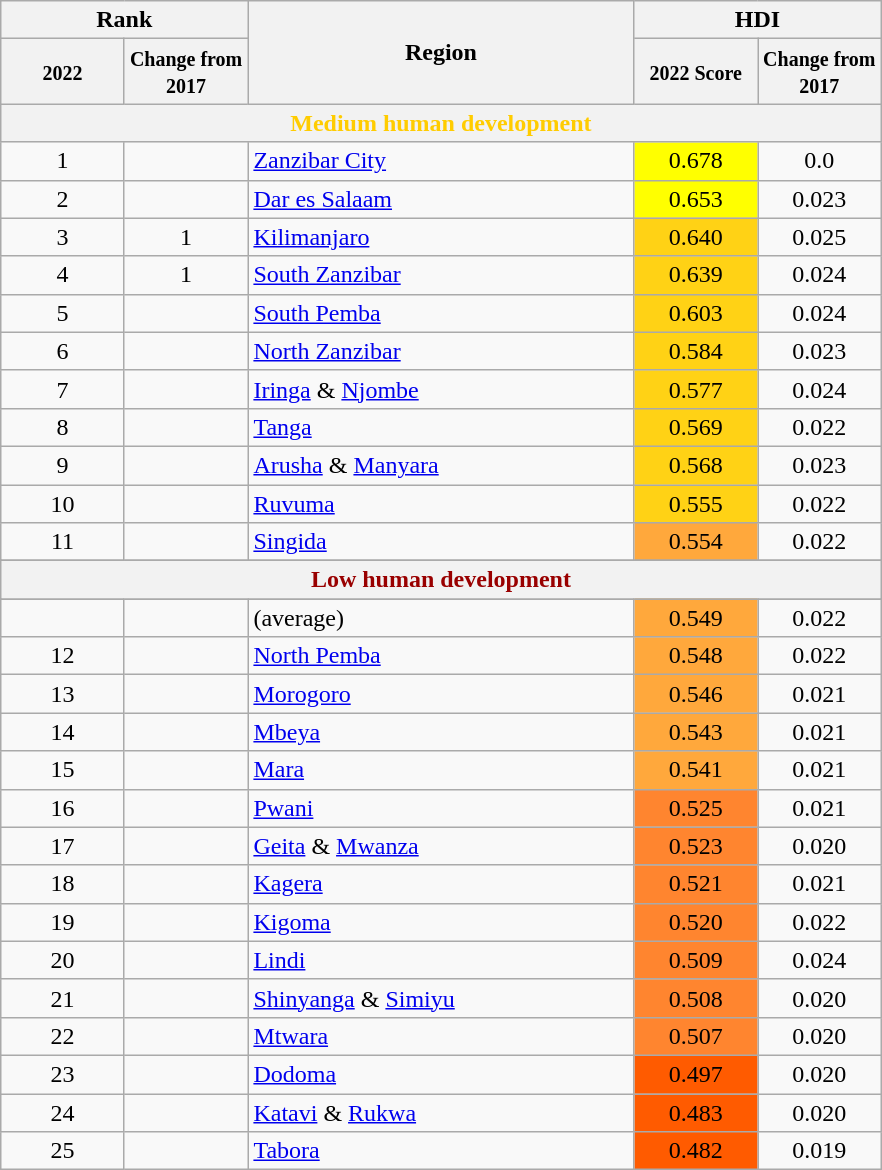<table class="wikitable" style="text-align:center">
<tr>
<th scope="col" colspan="2">Rank</th>
<th scope="col" rowspan="2" style="width:250px;">Region</th>
<th scope="col" colspan="2">HDI</th>
</tr>
<tr>
<th scope="col" style="width:75px;"><small>2022</small></th>
<th scope="col" style="width:75px;"><small>Change from 2017</small></th>
<th scope="col" style="width:75px;"><small>2022 Score</small></th>
<th scope="col" style="width:75px;"><small>Change from 2017</small></th>
</tr>
<tr>
<th scope="col" colspan="5" style="color:#fc0;">Medium human development</th>
</tr>
<tr>
<td>1</td>
<td></td>
<td style="text-align:left"><a href='#'> Zanzibar City</a></td>
<td align=center bgcolor="#FFFF00">0.678</td>
<td> 0.0</td>
</tr>
<tr>
<td>2</td>
<td></td>
<td style="text-align:left"><a href='#'> Dar es Salaam</a></td>
<td align=center bgcolor="#FFFF00">0.653</td>
<td> 0.023</td>
</tr>
<tr>
<td>3</td>
<td> 1</td>
<td style="text-align:left"><a href='#'>Kilimanjaro</a></td>
<td align=center bgcolor="#FFD215">0.640</td>
<td> 0.025</td>
</tr>
<tr>
<td>4</td>
<td> 1</td>
<td style="text-align:left"><a href='#'>South Zanzibar</a></td>
<td align=center bgcolor="#FFD215">0.639</td>
<td> 0.024</td>
</tr>
<tr>
<td>5</td>
<td></td>
<td style="text-align:left"><a href='#'>South Pemba</a></td>
<td align=center bgcolor="#FFD215">0.603</td>
<td> 0.024</td>
</tr>
<tr>
<td>6</td>
<td></td>
<td style="text-align:left"><a href='#'>North Zanzibar</a></td>
<td align=center bgcolor="#FFD215">0.584</td>
<td> 0.023</td>
</tr>
<tr>
<td>7</td>
<td></td>
<td style="text-align:left"><a href='#'>Iringa</a> & <a href='#'>Njombe</a></td>
<td align=center bgcolor="#FFD215">0.577</td>
<td> 0.024</td>
</tr>
<tr>
<td>8</td>
<td></td>
<td style="text-align:left"><a href='#'>Tanga</a></td>
<td align=center bgcolor="#FFD215">0.569</td>
<td> 0.022</td>
</tr>
<tr>
<td>9</td>
<td></td>
<td style="text-align:left"><a href='#'>Arusha</a> & <a href='#'>Manyara</a></td>
<td align=center bgcolor="#FFD215">0.568</td>
<td> 0.023</td>
</tr>
<tr>
<td>10</td>
<td></td>
<td style="text-align:left"><a href='#'>Ruvuma</a></td>
<td align=center bgcolor="#FFD215">0.555</td>
<td> 0.022</td>
</tr>
<tr>
<td>11</td>
<td></td>
<td style="text-align:left"><a href='#'>Singida</a></td>
<td align=center bgcolor="#FFA83C">0.554</td>
<td> 0.022</td>
</tr>
<tr>
</tr>
<tr>
<th colspan="5" style="color:#900;">Low human development</th>
</tr>
<tr>
</tr>
<tr>
<td></td>
<td></td>
<td style="text-align:left"> (average)</td>
<td align=center bgcolor="#FFA83C">0.549</td>
<td> 0.022</td>
</tr>
<tr>
<td>12</td>
<td></td>
<td style="text-align:left"><a href='#'>North Pemba</a></td>
<td align=center bgcolor="#FFA83C">0.548</td>
<td> 0.022</td>
</tr>
<tr>
<td>13</td>
<td></td>
<td style="text-align:left"><a href='#'>Morogoro</a></td>
<td align=center bgcolor="#FFA83C">0.546</td>
<td> 0.021</td>
</tr>
<tr>
<td>14</td>
<td></td>
<td style="text-align:left"><a href='#'>Mbeya</a></td>
<td align=center bgcolor="#FFA83C">0.543</td>
<td> 0.021</td>
</tr>
<tr>
<td>15</td>
<td></td>
<td style="text-align:left"><a href='#'>Mara</a></td>
<td align=center bgcolor="#FFA83C">0.541</td>
<td> 0.021</td>
</tr>
<tr>
<td>16</td>
<td></td>
<td style="text-align:left"><a href='#'>Pwani</a></td>
<td align=center bgcolor="#FF852F">0.525</td>
<td> 0.021</td>
</tr>
<tr>
<td>17</td>
<td></td>
<td style="text-align:left"><a href='#'>Geita</a> & <a href='#'>Mwanza</a></td>
<td align=center bgcolor="#FF852F">0.523</td>
<td> 0.020</td>
</tr>
<tr>
<td>18</td>
<td></td>
<td style="text-align:left"><a href='#'>Kagera</a></td>
<td align=center bgcolor="#FF852F">0.521</td>
<td> 0.021</td>
</tr>
<tr>
<td>19</td>
<td></td>
<td style="text-align:left"><a href='#'>Kigoma</a></td>
<td align=center bgcolor="#FF852F">0.520</td>
<td> 0.022</td>
</tr>
<tr>
<td>20</td>
<td></td>
<td style="text-align:left"><a href='#'>Lindi</a></td>
<td align=center bgcolor="#FF852F">0.509</td>
<td> 0.024</td>
</tr>
<tr>
<td>21</td>
<td></td>
<td style="text-align:left"><a href='#'>Shinyanga</a> & <a href='#'>Simiyu</a></td>
<td align=center bgcolor="#FF852F">0.508</td>
<td> 0.020</td>
</tr>
<tr>
<td>22</td>
<td></td>
<td style="text-align:left"><a href='#'>Mtwara</a></td>
<td align=center bgcolor="#FF852F">0.507</td>
<td> 0.020</td>
</tr>
<tr>
<td>23</td>
<td></td>
<td style="text-align:left"><a href='#'>Dodoma</a></td>
<td align=center bgcolor="#FF5B00">0.497</td>
<td> 0.020</td>
</tr>
<tr>
<td>24</td>
<td></td>
<td style="text-align:left"><a href='#'>Katavi</a> & <a href='#'>Rukwa</a></td>
<td align=center bgcolor="#FF5B00">0.483</td>
<td> 0.020</td>
</tr>
<tr>
<td>25</td>
<td></td>
<td style="text-align:left"><a href='#'>Tabora</a></td>
<td align=center bgcolor="#FF5B00">0.482</td>
<td> 0.019</td>
</tr>
</table>
